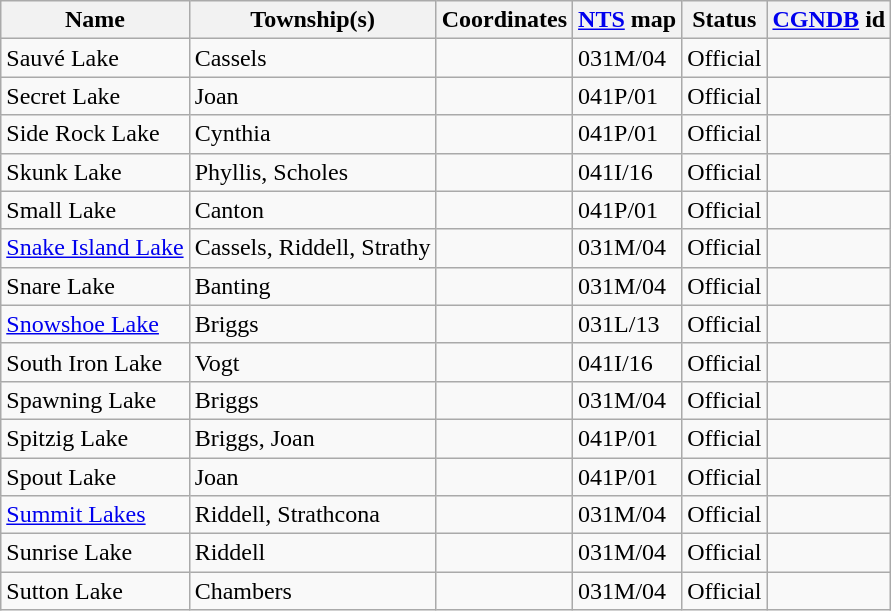<table class="wikitable sortable">
<tr>
<th>Name</th>
<th>Township(s)</th>
<th data-sort-type="number">Coordinates</th>
<th><a href='#'>NTS</a> map</th>
<th data-sort-type="number">Status</th>
<th><a href='#'>CGNDB</a> id</th>
</tr>
<tr>
<td>Sauvé Lake</td>
<td>Cassels</td>
<td></td>
<td>031M/04</td>
<td>Official</td>
<td></td>
</tr>
<tr>
<td>Secret Lake</td>
<td>Joan</td>
<td></td>
<td>041P/01</td>
<td>Official</td>
<td></td>
</tr>
<tr>
<td>Side Rock Lake</td>
<td>Cynthia</td>
<td></td>
<td>041P/01</td>
<td>Official</td>
<td></td>
</tr>
<tr>
<td>Skunk Lake</td>
<td>Phyllis, Scholes</td>
<td></td>
<td>041I/16</td>
<td>Official</td>
<td></td>
</tr>
<tr>
<td>Small Lake</td>
<td>Canton</td>
<td></td>
<td>041P/01</td>
<td>Official</td>
<td></td>
</tr>
<tr>
<td><a href='#'>Snake Island Lake</a></td>
<td>Cassels, Riddell, Strathy</td>
<td></td>
<td>031M/04</td>
<td>Official</td>
<td></td>
</tr>
<tr>
<td>Snare Lake</td>
<td>Banting</td>
<td></td>
<td>031M/04</td>
<td>Official</td>
<td></td>
</tr>
<tr>
<td><a href='#'>Snowshoe Lake</a></td>
<td>Briggs</td>
<td></td>
<td>031L/13</td>
<td>Official</td>
<td></td>
</tr>
<tr>
<td>South Iron Lake</td>
<td>Vogt</td>
<td></td>
<td>041I/16</td>
<td>Official</td>
<td></td>
</tr>
<tr>
<td>Spawning Lake</td>
<td>Briggs</td>
<td></td>
<td>031M/04</td>
<td>Official</td>
<td></td>
</tr>
<tr>
<td>Spitzig Lake</td>
<td>Briggs, Joan</td>
<td></td>
<td>041P/01</td>
<td>Official</td>
<td></td>
</tr>
<tr>
<td>Spout Lake</td>
<td>Joan</td>
<td></td>
<td>041P/01</td>
<td>Official</td>
<td></td>
</tr>
<tr>
<td><a href='#'>Summit Lakes</a></td>
<td>Riddell, Strathcona</td>
<td></td>
<td>031M/04</td>
<td>Official</td>
<td></td>
</tr>
<tr>
<td>Sunrise Lake</td>
<td>Riddell</td>
<td></td>
<td>031M/04</td>
<td>Official</td>
<td></td>
</tr>
<tr>
<td>Sutton Lake</td>
<td>Chambers</td>
<td></td>
<td>031M/04</td>
<td>Official</td>
<td></td>
</tr>
</table>
